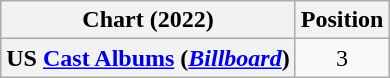<table class="wikitable plainrowheaders" style="text-align:center">
<tr>
<th scope="col">Chart (2022)</th>
<th scope="col">Position</th>
</tr>
<tr>
<th scope="row">US <a href='#'>Cast Albums</a> (<em><a href='#'>Billboard</a></em>)</th>
<td>3</td>
</tr>
</table>
